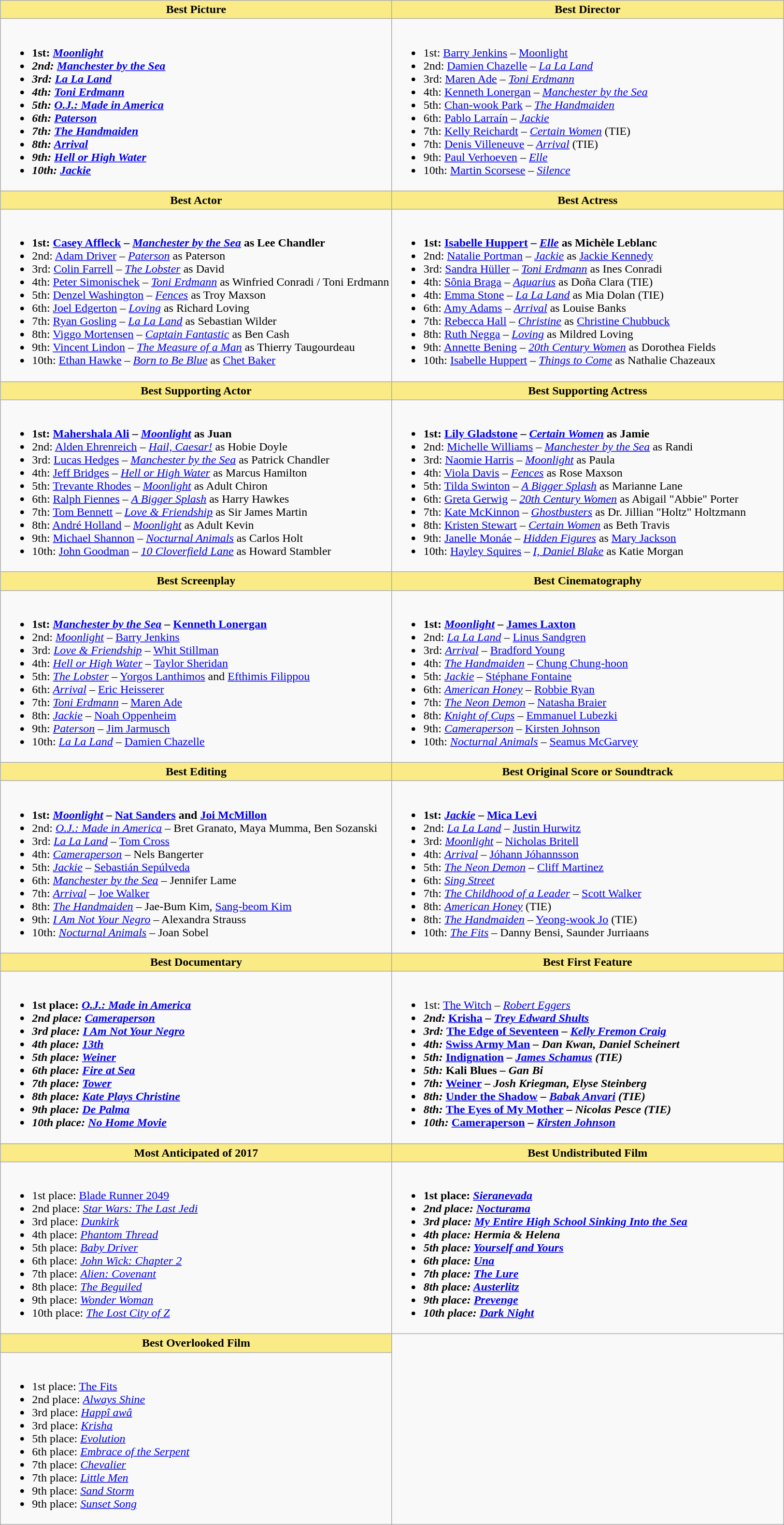<table class="wikitable">
<tr>
<th style="background:#FAEB86; width:50%">Best Picture</th>
<th style="background:#FAEB86; width:50%">Best Director</th>
</tr>
<tr>
<td valign="top"><br><ul><li><strong>1st: <em><a href='#'>Moonlight</a><strong><em></li><li>2nd: </em><a href='#'>Manchester by the Sea</a><em></li><li>3rd: </em><a href='#'>La La Land</a><em></li><li>4th: </em><a href='#'>Toni Erdmann</a><em></li><li>5th: </em><a href='#'>O.J.: Made in America</a><em></li><li>6th: </em><a href='#'>Paterson</a><em></li><li>7th: </em><a href='#'>The Handmaiden</a><em></li><li>8th: </em><a href='#'>Arrival</a><em></li><li>9th: </em><a href='#'>Hell or High Water</a><em></li><li>10th: </em><a href='#'>Jackie</a><em></li></ul></td>
<td valign="top"><br><ul><li></strong>1st: <a href='#'>Barry Jenkins</a> – </em><a href='#'>Moonlight</a></em></strong></li><li>2nd: <a href='#'>Damien Chazelle</a> – <em><a href='#'>La La Land</a></em></li><li>3rd: <a href='#'>Maren Ade</a> – <em><a href='#'>Toni Erdmann</a></em></li><li>4th: <a href='#'>Kenneth Lonergan</a> – <em><a href='#'>Manchester by the Sea</a></em></li><li>5th: <a href='#'>Chan-wook Park</a> – <em><a href='#'>The Handmaiden</a></em></li><li>6th: <a href='#'>Pablo Larraín</a> – <em><a href='#'>Jackie</a></em></li><li>7th: <a href='#'>Kelly Reichardt</a> – <em><a href='#'>Certain Women</a></em> (TIE)</li><li>7th: <a href='#'>Denis Villeneuve</a> – <em><a href='#'>Arrival</a></em> (TIE)</li><li>9th: <a href='#'>Paul Verhoeven</a> – <em><a href='#'>Elle</a></em></li><li>10th: <a href='#'>Martin Scorsese</a> – <em><a href='#'>Silence</a></em></li></ul></td>
</tr>
<tr>
<th style="background:#FAEB86; width:50%">Best Actor</th>
<th style="background:#FAEB86; width:50%">Best Actress</th>
</tr>
<tr>
<td valign="top"><br><ul><li><strong>1st: <a href='#'>Casey Affleck</a> – <em><a href='#'>Manchester by the Sea</a></em> as Lee Chandler</strong></li><li>2nd: <a href='#'>Adam Driver</a> – <em><a href='#'>Paterson</a></em> as Paterson</li><li>3rd: <a href='#'>Colin Farrell</a> – <em><a href='#'>The Lobster</a></em> as David</li><li>4th: <a href='#'>Peter Simonischek</a> – <em><a href='#'>Toni Erdmann</a></em> as Winfried Conradi / Toni Erdmann</li><li>5th: <a href='#'>Denzel Washington</a> – <em><a href='#'>Fences</a></em> as Troy Maxson</li><li>6th: <a href='#'>Joel Edgerton</a> – <em><a href='#'>Loving</a></em> as Richard Loving</li><li>7th: <a href='#'>Ryan Gosling</a> – <em><a href='#'>La La Land</a></em> as Sebastian Wilder</li><li>8th: <a href='#'>Viggo Mortensen</a> – <em><a href='#'>Captain Fantastic</a></em> as Ben Cash</li><li>9th: <a href='#'>Vincent Lindon</a> – <em><a href='#'>The Measure of a Man</a></em> as Thierry Taugourdeau</li><li>10th: <a href='#'>Ethan Hawke</a> – <em><a href='#'>Born to Be Blue</a></em> as <a href='#'>Chet Baker</a></li></ul></td>
<td valign="top"><br><ul><li><strong>1st: <a href='#'>Isabelle Huppert</a> – <em><a href='#'>Elle</a></em> as Michèle Leblanc</strong></li><li>2nd: <a href='#'>Natalie Portman</a> – <em><a href='#'>Jackie</a></em> as <a href='#'>Jackie Kennedy</a></li><li>3rd: <a href='#'>Sandra Hüller</a> – <em><a href='#'>Toni Erdmann</a></em> as Ines Conradi</li><li>4th: <a href='#'>Sônia Braga</a> – <em><a href='#'>Aquarius</a></em> as Doña Clara (TIE)</li><li>4th: <a href='#'>Emma Stone</a> – <em><a href='#'>La La Land</a></em> as Mia Dolan (TIE)</li><li>6th: <a href='#'>Amy Adams</a> – <em><a href='#'>Arrival</a></em> as Louise Banks</li><li>7th: <a href='#'>Rebecca Hall</a> – <em><a href='#'>Christine</a></em> as <a href='#'>Christine Chubbuck</a></li><li>8th: <a href='#'>Ruth Negga</a> – <em><a href='#'>Loving</a></em> as Mildred Loving</li><li>9th: <a href='#'>Annette Bening</a> – <em><a href='#'>20th Century Women</a></em> as Dorothea Fields</li><li>10th: <a href='#'>Isabelle Huppert</a> – <em><a href='#'>Things to Come</a></em> as Nathalie Chazeaux</li></ul></td>
</tr>
<tr>
<th style="background:#FAEB86; width:50%">Best Supporting Actor</th>
<th style="background:#FAEB86; width:50%">Best Supporting Actress</th>
</tr>
<tr>
<td valign="top"><br><ul><li><strong>1st: <a href='#'>Mahershala Ali</a> – <em><a href='#'>Moonlight</a></em> as Juan</strong></li><li>2nd: <a href='#'>Alden Ehrenreich</a> – <em><a href='#'>Hail, Caesar!</a></em> as Hobie Doyle</li><li>3rd: <a href='#'>Lucas Hedges</a> – <em><a href='#'>Manchester by the Sea</a></em> as Patrick Chandler</li><li>4th: <a href='#'>Jeff Bridges</a> – <em><a href='#'>Hell or High Water</a></em> as Marcus Hamilton</li><li>5th: <a href='#'>Trevante Rhodes</a> – <em><a href='#'>Moonlight</a></em> as Adult Chiron</li><li>6th: <a href='#'>Ralph Fiennes</a> – <em><a href='#'>A Bigger Splash</a></em> as Harry Hawkes</li><li>7th: <a href='#'>Tom Bennett</a> – <em><a href='#'>Love & Friendship</a></em> as Sir James Martin</li><li>8th: <a href='#'>André Holland</a> – <em><a href='#'>Moonlight</a></em> as Adult Kevin</li><li>9th: <a href='#'>Michael Shannon</a> – <em><a href='#'>Nocturnal Animals</a></em> as Carlos Holt</li><li>10th: <a href='#'>John Goodman</a> – <em><a href='#'>10 Cloverfield Lane</a></em> as Howard Stambler</li></ul></td>
<td valign="top"><br><ul><li><strong>1st: <a href='#'>Lily Gladstone</a> – <em><a href='#'>Certain Women</a></em> as Jamie</strong></li><li>2nd: <a href='#'>Michelle Williams</a> – <em><a href='#'>Manchester by the Sea</a></em> as Randi</li><li>3rd: <a href='#'>Naomie Harris</a> – <em><a href='#'>Moonlight</a></em> as Paula</li><li>4th: <a href='#'>Viola Davis</a> – <em><a href='#'>Fences</a></em> as Rose Maxson</li><li>5th: <a href='#'>Tilda Swinton</a> – <em><a href='#'>A Bigger Splash</a></em> as Marianne Lane</li><li>6th: <a href='#'>Greta Gerwig</a> – <em><a href='#'>20th Century Women</a></em> as Abigail "Abbie" Porter</li><li>7th: <a href='#'>Kate McKinnon</a> – <em><a href='#'>Ghostbusters</a></em> as Dr. Jillian "Holtz" Holtzmann</li><li>8th: <a href='#'>Kristen Stewart</a> – <em><a href='#'>Certain Women</a></em> as Beth Travis</li><li>9th: <a href='#'>Janelle Monáe</a> – <em><a href='#'>Hidden Figures</a></em> as <a href='#'>Mary Jackson</a></li><li>10th: <a href='#'>Hayley Squires</a> – <em><a href='#'>I, Daniel Blake</a></em> as Katie Morgan</li></ul></td>
</tr>
<tr>
<th style="background:#FAEB86; width:50%">Best Screenplay</th>
<th style="background:#FAEB86; width:50%">Best Cinematography</th>
</tr>
<tr>
<td valign="top"><br><ul><li><strong>1st: <em><a href='#'>Manchester by the Sea</a></em> – <a href='#'>Kenneth Lonergan</a></strong></li><li>2nd: <em><a href='#'>Moonlight</a></em> – <a href='#'>Barry Jenkins</a></li><li>3rd: <em><a href='#'>Love & Friendship</a></em> – <a href='#'>Whit Stillman</a></li><li>4th: <em><a href='#'>Hell or High Water</a></em> – <a href='#'>Taylor Sheridan</a></li><li>5th: <em><a href='#'>The Lobster</a></em> – <a href='#'>Yorgos Lanthimos</a> and <a href='#'>Efthimis Filippou</a></li><li>6th: <em><a href='#'>Arrival</a></em> – <a href='#'>Eric Heisserer</a></li><li>7th: <em><a href='#'>Toni Erdmann</a></em> – <a href='#'>Maren Ade</a></li><li>8th: <em><a href='#'>Jackie</a></em> – <a href='#'>Noah Oppenheim</a></li><li>9th: <em><a href='#'>Paterson</a></em> – <a href='#'>Jim Jarmusch</a></li><li>10th: <em><a href='#'>La La Land</a></em> – <a href='#'>Damien Chazelle</a></li></ul></td>
<td valign="top"><br><ul><li><strong>1st: <em><a href='#'>Moonlight</a></em> – <a href='#'>James Laxton</a></strong></li><li>2nd: <em><a href='#'>La La Land</a></em> – <a href='#'>Linus Sandgren</a></li><li>3rd: <em><a href='#'>Arrival</a></em> – <a href='#'>Bradford Young</a></li><li>4th: <em><a href='#'>The Handmaiden</a></em> – <a href='#'>Chung Chung-hoon</a></li><li>5th: <em><a href='#'>Jackie</a></em> – <a href='#'>Stéphane Fontaine</a></li><li>6th: <em><a href='#'>American Honey</a></em> – <a href='#'>Robbie Ryan</a></li><li>7th: <em><a href='#'>The Neon Demon</a></em> – <a href='#'>Natasha Braier</a></li><li>8th: <em><a href='#'>Knight of Cups</a></em> – <a href='#'>Emmanuel Lubezki</a></li><li>9th: <em><a href='#'>Cameraperson</a></em> – <a href='#'>Kirsten Johnson</a></li><li>10th: <em><a href='#'>Nocturnal Animals</a></em> – <a href='#'>Seamus McGarvey</a></li></ul></td>
</tr>
<tr>
<th style="background:#FAEB86; width:50%">Best Editing</th>
<th style="background:#FAEB86; width:50%">Best Original Score or Soundtrack</th>
</tr>
<tr>
<td valign="top"><br><ul><li><strong>1st: <em><a href='#'>Moonlight</a></em> – <a href='#'>Nat Sanders</a> and <a href='#'>Joi McMillon</a></strong></li><li>2nd: <em><a href='#'>O.J.: Made in America</a></em> – Bret Granato, Maya Mumma, Ben Sozanski</li><li>3rd: <em><a href='#'>La La Land</a></em> – <a href='#'>Tom Cross</a></li><li>4th: <em><a href='#'>Cameraperson</a></em> – Nels Bangerter</li><li>5th: <em><a href='#'>Jackie</a></em> – <a href='#'>Sebastián Sepúlveda</a></li><li>6th: <em><a href='#'>Manchester by the Sea</a></em> – Jennifer Lame</li><li>7th: <em><a href='#'>Arrival</a></em> – <a href='#'>Joe Walker</a></li><li>8th: <em><a href='#'>The Handmaiden</a></em> – Jae-Bum Kim, <a href='#'>Sang-beom Kim</a></li><li>9th: <em><a href='#'>I Am Not Your Negro</a></em> – Alexandra Strauss</li><li>10th: <em><a href='#'>Nocturnal Animals</a></em> – Joan Sobel</li></ul></td>
<td valign="top"><br><ul><li><strong>1st: <em><a href='#'>Jackie</a></em> – <a href='#'>Mica Levi</a></strong></li><li>2nd: <em><a href='#'>La La Land</a></em> – <a href='#'>Justin Hurwitz</a></li><li>3rd: <em><a href='#'>Moonlight</a></em> – <a href='#'>Nicholas Britell</a></li><li>4th: <em><a href='#'>Arrival</a></em> – <a href='#'>Jóhann Jóhannsson</a></li><li>5th: <em><a href='#'>The Neon Demon</a></em> – <a href='#'>Cliff Martinez</a></li><li>6th: <em><a href='#'>Sing Street</a></em></li><li>7th: <em><a href='#'>The Childhood of a Leader</a></em> – <a href='#'>Scott Walker</a></li><li>8th: <em><a href='#'>American Honey</a></em> (TIE)</li><li>8th: <em><a href='#'>The Handmaiden</a></em> – <a href='#'>Yeong-wook Jo</a> (TIE)</li><li>10th: <em><a href='#'>The Fits</a></em> – Danny Bensi, Saunder Jurriaans</li></ul></td>
</tr>
<tr>
<th style="background:#FAEB86; width:50%">Best Documentary</th>
<th style="background:#FAEB86; width:50%">Best First Feature</th>
</tr>
<tr>
<td valign="top"><br><ul><li><strong>1st place: <em><a href='#'>O.J.: Made in America</a><strong><em></li><li>2nd place: </em><a href='#'>Cameraperson</a><em></li><li>3rd place: </em><a href='#'>I Am Not Your Negro</a><em></li><li>4th place: </em><a href='#'>13th</a><em></li><li>5th place: </em><a href='#'>Weiner</a><em></li><li>6th place: </em><a href='#'>Fire at Sea</a><em></li><li>7th place: </em><a href='#'>Tower</a><em></li><li>8th place: </em><a href='#'>Kate Plays Christine</a><em></li><li>9th place: </em><a href='#'>De Palma</a><em></li><li>10th place: </em><a href='#'>No Home Movie</a><em></li></ul></td>
<td valign="top"><br><ul><li></strong>1st: </em><a href='#'>The Witch</a><em> – <a href='#'>Robert Eggers</a><strong></li><li>2nd: </em><a href='#'>Krisha</a><em> – <a href='#'>Trey Edward Shults</a></li><li>3rd: </em><a href='#'>The Edge of Seventeen</a><em> – <a href='#'>Kelly Fremon Craig</a></li><li>4th: </em><a href='#'>Swiss Army Man</a><em> – Dan Kwan, Daniel Scheinert</li><li>5th: </em><a href='#'>Indignation</a><em> – <a href='#'>James Schamus</a> (TIE)</li><li>5th: </em>Kali Blues<em> – Gan Bi</li><li>7th: </em><a href='#'>Weiner</a><em> – Josh Kriegman, Elyse Steinberg</li><li>8th: </em><a href='#'>Under the Shadow</a><em> – <a href='#'>Babak Anvari</a> (TIE)</li><li>8th: </em><a href='#'>The Eyes of My Mother</a><em> – Nicolas Pesce (TIE)</li><li>10th: </em><a href='#'>Cameraperson</a><em> – <a href='#'>Kirsten Johnson</a></li></ul></td>
</tr>
<tr>
<th style="background:#FAEB86; width:50%">Most Anticipated of 2017</th>
<th style="background:#FAEB86; width:50%">Best Undistributed Film</th>
</tr>
<tr>
<td valign="top"><br><ul><li></strong>1st place: </em><a href='#'>Blade Runner 2049</a></em></strong></li><li>2nd place: <em><a href='#'>Star Wars: The Last Jedi</a></em></li><li>3rd place: <em><a href='#'>Dunkirk</a></em></li><li>4th place: <em><a href='#'>Phantom Thread</a></em></li><li>5th place: <em><a href='#'>Baby Driver</a></em></li><li>6th place: <em><a href='#'>John Wick: Chapter 2</a></em></li><li>7th place: <em><a href='#'>Alien: Covenant</a></em></li><li>8th place: <em><a href='#'>The Beguiled</a></em></li><li>9th place: <em><a href='#'>Wonder Woman</a></em></li><li>10th place: <em><a href='#'>The Lost City of Z</a></em></li></ul></td>
<td valign="top"><br><ul><li><strong>1st place: <em><a href='#'>Sieranevada</a><strong><em></li><li>2nd place: </em><a href='#'>Nocturama</a><em></li><li>3rd place: </em><a href='#'>My Entire High School Sinking Into the Sea</a><em></li><li>4th place: </em>Hermia & Helena<em></li><li>5th place: </em><a href='#'>Yourself and Yours</a><em></li><li>6th place: </em><a href='#'>Una</a><em></li><li>7th place: </em><a href='#'>The Lure</a><em></li><li>8th place: </em><a href='#'>Austerlitz</a><em></li><li>9th place: </em><a href='#'>Prevenge</a><em></li><li>10th place: </em><a href='#'>Dark Night</a><em></li></ul></td>
</tr>
<tr>
<th style="background:#FAEB86; width:50%">Best Overlooked Film</th>
</tr>
<tr>
<td valign="top"><br><ul><li></strong>1st place: </em><a href='#'>The Fits</a></em></strong></li><li>2nd place: <em><a href='#'>Always Shine</a></em></li><li>3rd place: <em><a href='#'>Happî awâ</a></em></li><li>3rd place: <em><a href='#'>Krisha</a></em></li><li>5th place: <em><a href='#'>Evolution</a></em></li><li>6th place: <em><a href='#'>Embrace of the Serpent</a></em></li><li>7th place: <em><a href='#'>Chevalier</a></em></li><li>7th place: <em><a href='#'>Little Men</a></em></li><li>9th place: <em><a href='#'>Sand Storm</a></em></li><li>9th place: <em><a href='#'>Sunset Song</a></em></li></ul></td>
</tr>
</table>
